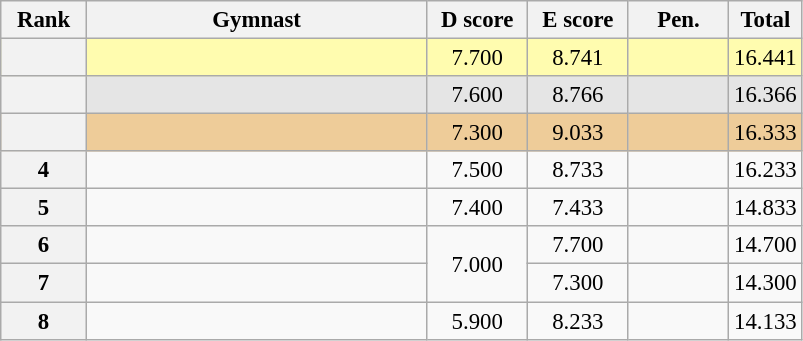<table class="wikitable sortable" style="text-align:center; font-size:95%">
<tr>
<th scope="col" style="width:50px;">Rank</th>
<th scope="col" style="width:220px;">Gymnast</th>
<th scope="col" style="width:60px;">D score</th>
<th scope="col" style="width:60px;">E score</th>
<th scope="col" style="width:60px;">Pen.</th>
<th scope="col">Total</th>
</tr>
<tr style="background:#fffcaf;">
<th scope=row style="text-align:center"></th>
<td style="text-align:left;"></td>
<td>7.700</td>
<td>8.741</td>
<td></td>
<td>16.441</td>
</tr>
<tr style="background:#e5e5e5;">
<th scope=row style="text-align:center"></th>
<td style="text-align:left;"></td>
<td>7.600</td>
<td>8.766</td>
<td></td>
<td>16.366</td>
</tr>
<tr style="background:#ec9;">
<th scope=row style="text-align:center"></th>
<td style="text-align:left;"></td>
<td>7.300</td>
<td>9.033</td>
<td></td>
<td>16.333</td>
</tr>
<tr>
<th scope=row style="text-align:center">4</th>
<td style="text-align:left;"></td>
<td>7.500</td>
<td>8.733</td>
<td></td>
<td>16.233</td>
</tr>
<tr>
<th scope=row style="text-align:center">5</th>
<td style="text-align:left;"></td>
<td>7.400</td>
<td>7.433</td>
<td></td>
<td>14.833</td>
</tr>
<tr>
<th scope=row style="text-align:center">6</th>
<td style="text-align:left;"></td>
<td rowspan="2">7.000</td>
<td>7.700</td>
<td></td>
<td>14.700</td>
</tr>
<tr>
<th scope=row style="text-align:center">7</th>
<td style="text-align:left;"></td>
<td>7.300</td>
<td></td>
<td>14.300</td>
</tr>
<tr>
<th scope=row style="text-align:center">8</th>
<td style="text-align:left;"></td>
<td>5.900</td>
<td>8.233</td>
<td></td>
<td>14.133</td>
</tr>
</table>
